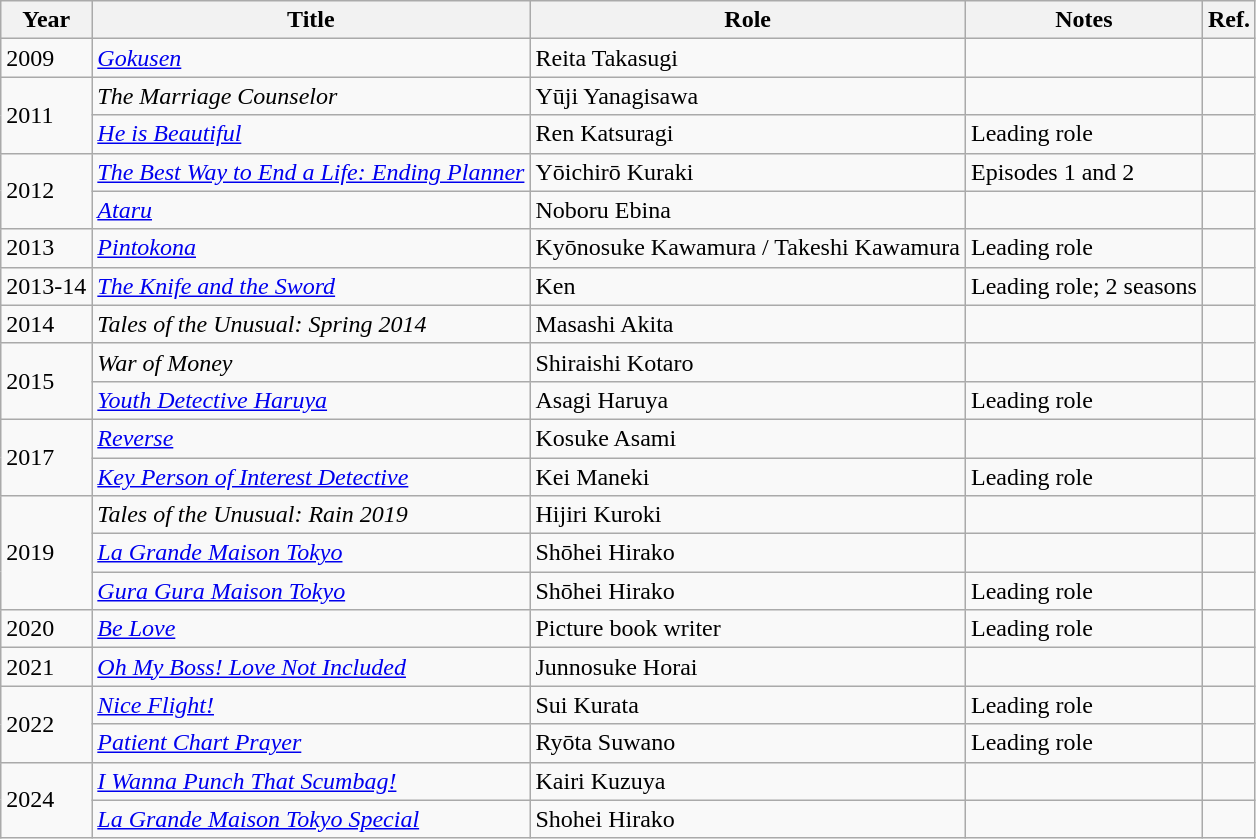<table class="wikitable sortable plainrowheaders">
<tr>
<th>Year</th>
<th>Title</th>
<th>Role</th>
<th>Notes</th>
<th>Ref.</th>
</tr>
<tr>
<td>2009</td>
<td><em><a href='#'>Gokusen</a></em></td>
<td>Reita Takasugi</td>
<td></td>
<td></td>
</tr>
<tr>
<td rowspan=2>2011</td>
<td><em>The Marriage Counselor</em></td>
<td>Yūji Yanagisawa</td>
<td></td>
<td></td>
</tr>
<tr>
<td><em><a href='#'>He is Beautiful</a></em></td>
<td>Ren Katsuragi</td>
<td>Leading role</td>
<td></td>
</tr>
<tr>
<td rowspan=2>2012</td>
<td><em><a href='#'>The Best Way to End a Life: Ending Planner</a></em></td>
<td>Yōichirō Kuraki</td>
<td>Episodes 1 and 2</td>
<td></td>
</tr>
<tr>
<td><em><a href='#'>Ataru</a></em></td>
<td>Noboru Ebina</td>
<td></td>
<td></td>
</tr>
<tr>
<td>2013</td>
<td><em><a href='#'>Pintokona</a></em></td>
<td>Kyōnosuke Kawamura / Takeshi Kawamura</td>
<td>Leading role</td>
<td></td>
</tr>
<tr>
<td>2013-14</td>
<td><em><a href='#'>The Knife and the Sword</a></em></td>
<td>Ken</td>
<td>Leading role; 2 seasons</td>
<td></td>
</tr>
<tr>
<td>2014</td>
<td><em>Tales of the Unusual: Spring 2014</em></td>
<td>Masashi Akita</td>
<td></td>
<td></td>
</tr>
<tr>
<td rowspan=2>2015</td>
<td><em>War of Money</em></td>
<td>Shiraishi Kotaro</td>
<td></td>
<td></td>
</tr>
<tr>
<td><em><a href='#'>Youth Detective Haruya</a></em></td>
<td>Asagi Haruya</td>
<td>Leading role</td>
<td></td>
</tr>
<tr>
<td rowspan=2>2017</td>
<td><em><a href='#'>Reverse</a></em></td>
<td>Kosuke Asami</td>
<td></td>
<td></td>
</tr>
<tr>
<td><em><a href='#'>Key Person of Interest Detective</a></em></td>
<td>Kei Maneki</td>
<td>Leading role</td>
<td></td>
</tr>
<tr>
<td rowspan=3>2019</td>
<td><em>Tales of the Unusual: Rain 2019</em></td>
<td>Hijiri Kuroki</td>
<td></td>
<td></td>
</tr>
<tr>
<td><em><a href='#'>La Grande Maison Tokyo</a></em></td>
<td>Shōhei Hirako</td>
<td></td>
<td></td>
</tr>
<tr>
<td><em><a href='#'>Gura Gura Maison Tokyo</a></em></td>
<td>Shōhei Hirako</td>
<td>Leading role</td>
<td></td>
</tr>
<tr>
<td>2020</td>
<td><em><a href='#'>Be Love</a></em></td>
<td>Picture book writer</td>
<td>Leading role</td>
<td></td>
</tr>
<tr>
<td>2021</td>
<td><em><a href='#'>Oh My Boss! Love Not Included</a></em></td>
<td>Junnosuke Horai</td>
<td></td>
<td></td>
</tr>
<tr>
<td rowspan=2>2022</td>
<td><em><a href='#'>Nice Flight!</a></em></td>
<td>Sui Kurata</td>
<td>Leading role</td>
<td></td>
</tr>
<tr>
<td><em><a href='#'>Patient Chart Prayer</a></em></td>
<td>Ryōta Suwano</td>
<td>Leading role</td>
<td></td>
</tr>
<tr>
<td rowspan=2>2024</td>
<td><em><a href='#'>I Wanna Punch That Scumbag!</a></em></td>
<td>Kairi Kuzuya</td>
<td></td>
<td></td>
</tr>
<tr>
<td><em><a href='#'>La Grande Maison Tokyo Special</a></em></td>
<td>Shohei Hirako</td>
<td></td>
<td></td>
</tr>
</table>
